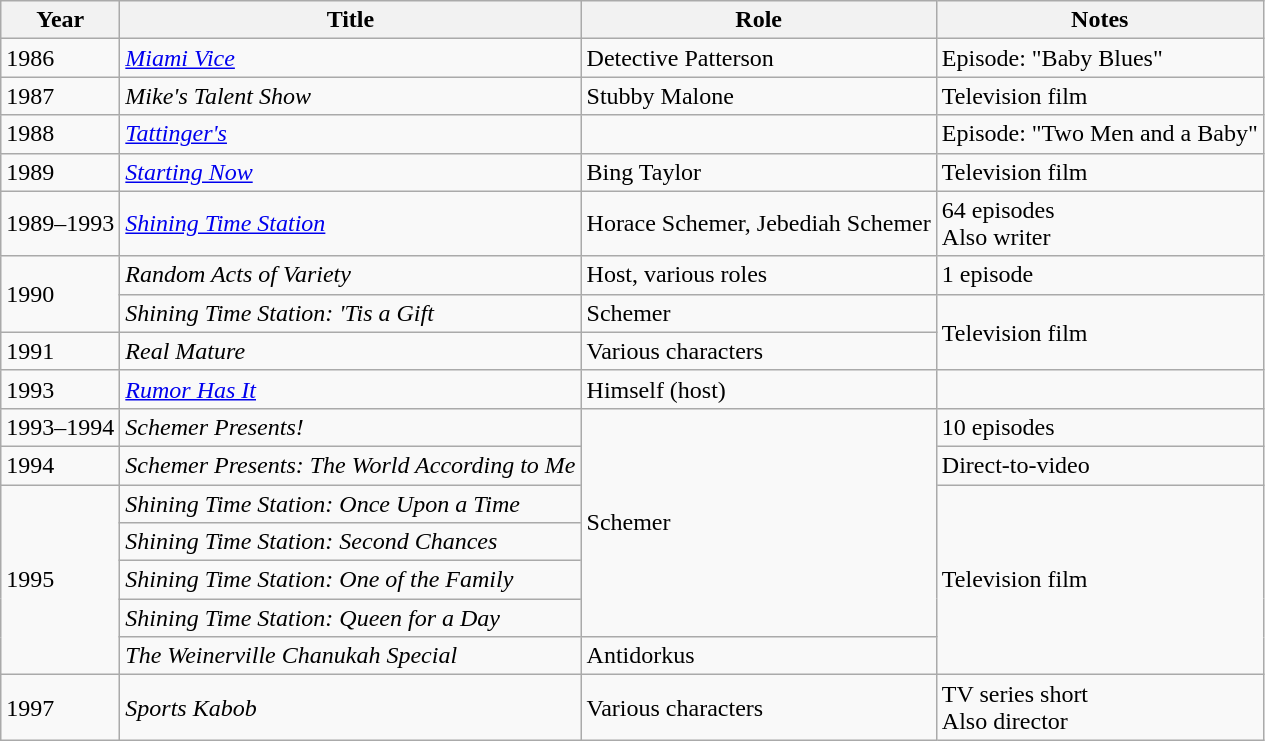<table class="wikitable sortable">
<tr>
<th>Year</th>
<th>Title</th>
<th>Role</th>
<th class="unsortable">Notes</th>
</tr>
<tr>
<td>1986</td>
<td><em><a href='#'>Miami Vice</a></em></td>
<td>Detective Patterson</td>
<td>Episode: "Baby Blues"</td>
</tr>
<tr>
<td>1987</td>
<td><em>Mike's Talent Show</em></td>
<td>Stubby Malone</td>
<td>Television film</td>
</tr>
<tr>
<td>1988</td>
<td><em><a href='#'>Tattinger's</a></em></td>
<td></td>
<td>Episode: "Two Men and a Baby"</td>
</tr>
<tr>
<td>1989</td>
<td><em><a href='#'>Starting Now</a></em></td>
<td>Bing Taylor</td>
<td>Television film</td>
</tr>
<tr>
<td>1989–1993</td>
<td><em><a href='#'>Shining Time Station</a></em></td>
<td>Horace Schemer, Jebediah Schemer</td>
<td>64 episodes<br>Also writer</td>
</tr>
<tr>
<td rowspan="2">1990</td>
<td><em>Random Acts of Variety</em></td>
<td>Host, various roles</td>
<td>1 episode</td>
</tr>
<tr>
<td><em>Shining Time Station: 'Tis a Gift</em></td>
<td>Schemer</td>
<td rowspan="2">Television film</td>
</tr>
<tr>
<td>1991</td>
<td><em>Real Mature</em></td>
<td>Various characters</td>
</tr>
<tr>
<td>1993</td>
<td><em><a href='#'>Rumor Has It</a></em></td>
<td>Himself (host)</td>
</tr>
<tr>
<td>1993–1994</td>
<td><em>Schemer Presents!</em></td>
<td rowspan="6">Schemer</td>
<td>10 episodes</td>
</tr>
<tr>
<td>1994</td>
<td><em>Schemer Presents: The World According to Me</em></td>
<td>Direct-to-video</td>
</tr>
<tr>
<td rowspan="5">1995</td>
<td><em>Shining Time Station: Once Upon a Time</em></td>
<td rowspan="5">Television film</td>
</tr>
<tr>
<td><em>Shining Time Station: Second Chances</em></td>
</tr>
<tr>
<td><em>Shining Time Station: One of the Family</em></td>
</tr>
<tr>
<td><em>Shining Time Station: Queen for a Day</em></td>
</tr>
<tr>
<td><em>The Weinerville Chanukah Special</em></td>
<td>Antidorkus</td>
</tr>
<tr>
<td>1997</td>
<td><em>Sports Kabob</em></td>
<td>Various characters</td>
<td>TV series short<br>Also director</td>
</tr>
</table>
